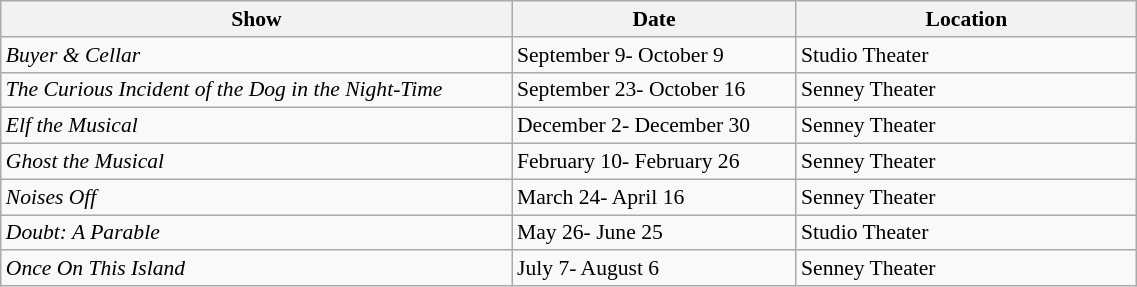<table class="wikitable" style="font-size:90%; width:60%">
<tr>
<th style="width:45%;">Show</th>
<th style="width:25%;">Date</th>
<th style="width:30%;">Location</th>
</tr>
<tr>
<td><em>Buyer & Cellar</em></td>
<td>September 9- October 9</td>
<td>Studio Theater</td>
</tr>
<tr>
<td><em>The Curious Incident of the Dog in the Night-Time</em></td>
<td>September 23- October 16</td>
<td>Senney Theater</td>
</tr>
<tr>
<td><em>Elf the Musical</em></td>
<td>December 2- December 30</td>
<td>Senney Theater</td>
</tr>
<tr>
<td><em>Ghost the Musical</em></td>
<td>February 10- February 26</td>
<td>Senney Theater</td>
</tr>
<tr>
<td><em>Noises Off</em></td>
<td>March 24- April 16</td>
<td>Senney Theater</td>
</tr>
<tr>
<td><em>Doubt: A Parable</em></td>
<td>May 26- June 25</td>
<td>Studio Theater</td>
</tr>
<tr>
<td><em>Once On This Island</em></td>
<td>July 7- August 6</td>
<td>Senney Theater</td>
</tr>
</table>
